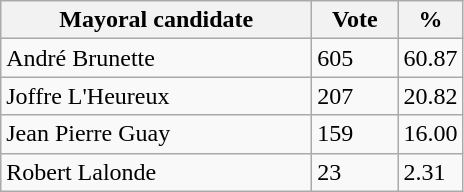<table class="wikitable">
<tr>
<th bgcolor="#DDDDFF" width="200px">Mayoral candidate</th>
<th bgcolor="#DDDDFF" width="50px">Vote</th>
<th bgcolor="#DDDDFF" width="30px">%</th>
</tr>
<tr>
<td>André Brunette</td>
<td>605</td>
<td>60.87</td>
</tr>
<tr>
<td>Joffre L'Heureux</td>
<td>207</td>
<td>20.82</td>
</tr>
<tr>
<td>Jean Pierre Guay</td>
<td>159</td>
<td>16.00</td>
</tr>
<tr>
<td>Robert Lalonde</td>
<td>23</td>
<td>2.31</td>
</tr>
</table>
